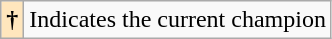<table class="wikitable">
<tr>
<th style="background-color:#ffe6bd">†</th>
<td>Indicates the current champion</td>
</tr>
</table>
